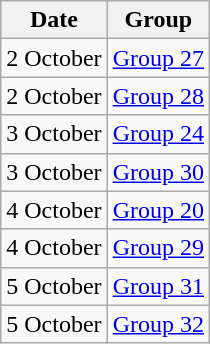<table class="wikitable">
<tr>
<th>Date</th>
<th>Group</th>
</tr>
<tr>
<td style="text-align:right;">2 October</td>
<td style="text-align:left;"><a href='#'>Group 27</a></td>
</tr>
<tr>
<td style="text-align:right;">2 October</td>
<td style="text-align:left;"><a href='#'>Group 28</a></td>
</tr>
<tr>
<td style="text-align:right;">3 October</td>
<td style="text-align:left;"><a href='#'>Group 24</a></td>
</tr>
<tr>
<td style="text-align:right;">3 October</td>
<td style="text-align:left;"><a href='#'>Group 30</a></td>
</tr>
<tr>
<td style="text-align:right;">4 October</td>
<td style="text-align:left;"><a href='#'>Group 20</a></td>
</tr>
<tr>
<td style="text-align:right;">4 October</td>
<td style="text-align:left;"><a href='#'>Group 29</a></td>
</tr>
<tr>
<td style="text-align:right;">5 October</td>
<td style="text-align:left;"><a href='#'>Group 31</a></td>
</tr>
<tr>
<td style="text-align:right;">5 October</td>
<td style="text-align:left;"><a href='#'>Group 32</a></td>
</tr>
</table>
